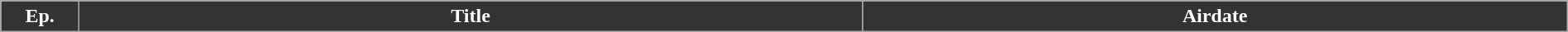<table class="wikitable" width="100%">
<tr>
<th style="background:#333; color:#ffffff" width="5%">Ep.</th>
<th style="background:#333; color:#ffffff" width="50%">Title</th>
<th style="background:#333; color:#ffffff" width="45%">Airdate<br>




</th>
</tr>
</table>
